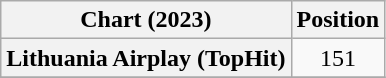<table class="wikitable plainrowheaders" style="text-align:center">
<tr>
<th scope="col">Chart (2023)</th>
<th scope="col">Position</th>
</tr>
<tr>
<th scope="row">Lithuania Airplay (TopHit)</th>
<td>151</td>
</tr>
<tr>
</tr>
</table>
